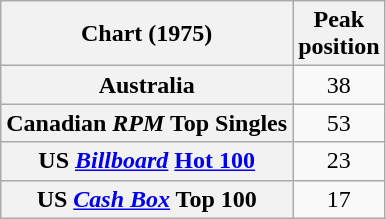<table class="wikitable sortable plainrowheaders">
<tr>
<th scope="col">Chart (1975)</th>
<th scope="col">Peak<br>position</th>
</tr>
<tr>
<th scope="row">Australia</th>
<td style="text-align:center;">38</td>
</tr>
<tr>
<th scope="row">Canadian <em>RPM</em> Top Singles</th>
<td style="text-align:center;">53</td>
</tr>
<tr>
<th scope="row">US <em><a href='#'>Billboard</a></em> <a href='#'>Hot 100</a></th>
<td style="text-align:center;">23</td>
</tr>
<tr>
<th scope="row">US <em><a href='#'>Cash Box</a></em> Top 100</th>
<td style="text-align:center;">17</td>
</tr>
</table>
